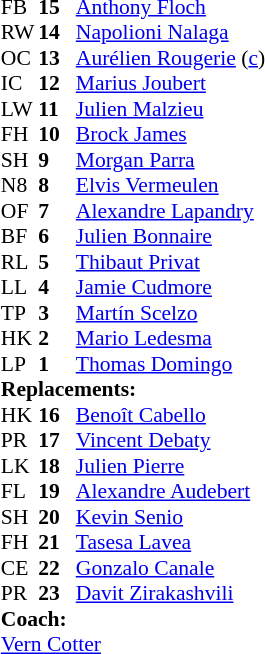<table style="font-size: 90%" cellspacing="0" cellpadding="0" align="center">
<tr>
<th width="25"></th>
<th width="25"></th>
</tr>
<tr>
<td>FB</td>
<td><strong>15</strong></td>
<td> <a href='#'>Anthony Floch</a></td>
</tr>
<tr>
<td>RW</td>
<td><strong>14</strong></td>
<td> <a href='#'>Napolioni Nalaga</a></td>
</tr>
<tr>
<td>OC</td>
<td><strong>13</strong></td>
<td> <a href='#'>Aurélien Rougerie</a> (<a href='#'>c</a>)</td>
</tr>
<tr>
<td>IC</td>
<td><strong>12</strong></td>
<td> <a href='#'>Marius Joubert</a></td>
</tr>
<tr>
<td>LW</td>
<td><strong>11</strong></td>
<td> <a href='#'>Julien Malzieu</a></td>
</tr>
<tr>
<td>FH</td>
<td><strong>10</strong></td>
<td> <a href='#'>Brock James</a></td>
</tr>
<tr>
<td>SH</td>
<td><strong>9</strong></td>
<td> <a href='#'>Morgan Parra</a></td>
</tr>
<tr>
<td>N8</td>
<td><strong>8</strong></td>
<td> <a href='#'>Elvis Vermeulen</a></td>
</tr>
<tr>
<td>OF</td>
<td><strong>7</strong></td>
<td> <a href='#'>Alexandre Lapandry</a></td>
<td></td>
</tr>
<tr>
<td>BF</td>
<td><strong>6</strong></td>
<td> <a href='#'>Julien Bonnaire</a></td>
</tr>
<tr>
<td>RL</td>
<td><strong>5</strong></td>
<td> <a href='#'>Thibaut Privat</a></td>
<td></td>
</tr>
<tr>
<td>LL</td>
<td><strong>4</strong></td>
<td> <a href='#'>Jamie Cudmore</a></td>
</tr>
<tr>
<td>TP</td>
<td><strong>3</strong></td>
<td> <a href='#'>Martín Scelzo</a></td>
<td> </td>
</tr>
<tr>
<td>HK</td>
<td><strong>2</strong></td>
<td> <a href='#'>Mario Ledesma</a></td>
<td></td>
</tr>
<tr>
<td>LP</td>
<td><strong>1</strong></td>
<td> <a href='#'>Thomas Domingo</a></td>
</tr>
<tr>
<td colspan=3><strong>Replacements:</strong></td>
</tr>
<tr>
<td>HK</td>
<td><strong>16</strong></td>
<td> <a href='#'>Benoît Cabello</a></td>
<td></td>
</tr>
<tr>
<td>PR</td>
<td><strong>17</strong></td>
<td> <a href='#'>Vincent Debaty</a></td>
</tr>
<tr>
<td>LK</td>
<td><strong>18</strong></td>
<td> <a href='#'>Julien Pierre</a></td>
<td></td>
</tr>
<tr>
<td>FL</td>
<td><strong>19</strong></td>
<td> <a href='#'>Alexandre Audebert</a></td>
<td></td>
</tr>
<tr>
<td>SH</td>
<td><strong>20</strong></td>
<td> <a href='#'>Kevin Senio</a></td>
</tr>
<tr>
<td>FH</td>
<td><strong>21</strong></td>
<td> <a href='#'>Tasesa Lavea</a></td>
</tr>
<tr>
<td>CE</td>
<td><strong>22</strong></td>
<td> <a href='#'>Gonzalo Canale</a></td>
</tr>
<tr>
<td>PR</td>
<td><strong>23</strong></td>
<td> <a href='#'>Davit Zirakashvili</a></td>
<td> </td>
</tr>
<tr>
<td colspan=3><strong>Coach:</strong></td>
</tr>
<tr>
<td colspan="4"> <a href='#'>Vern Cotter</a></td>
</tr>
</table>
